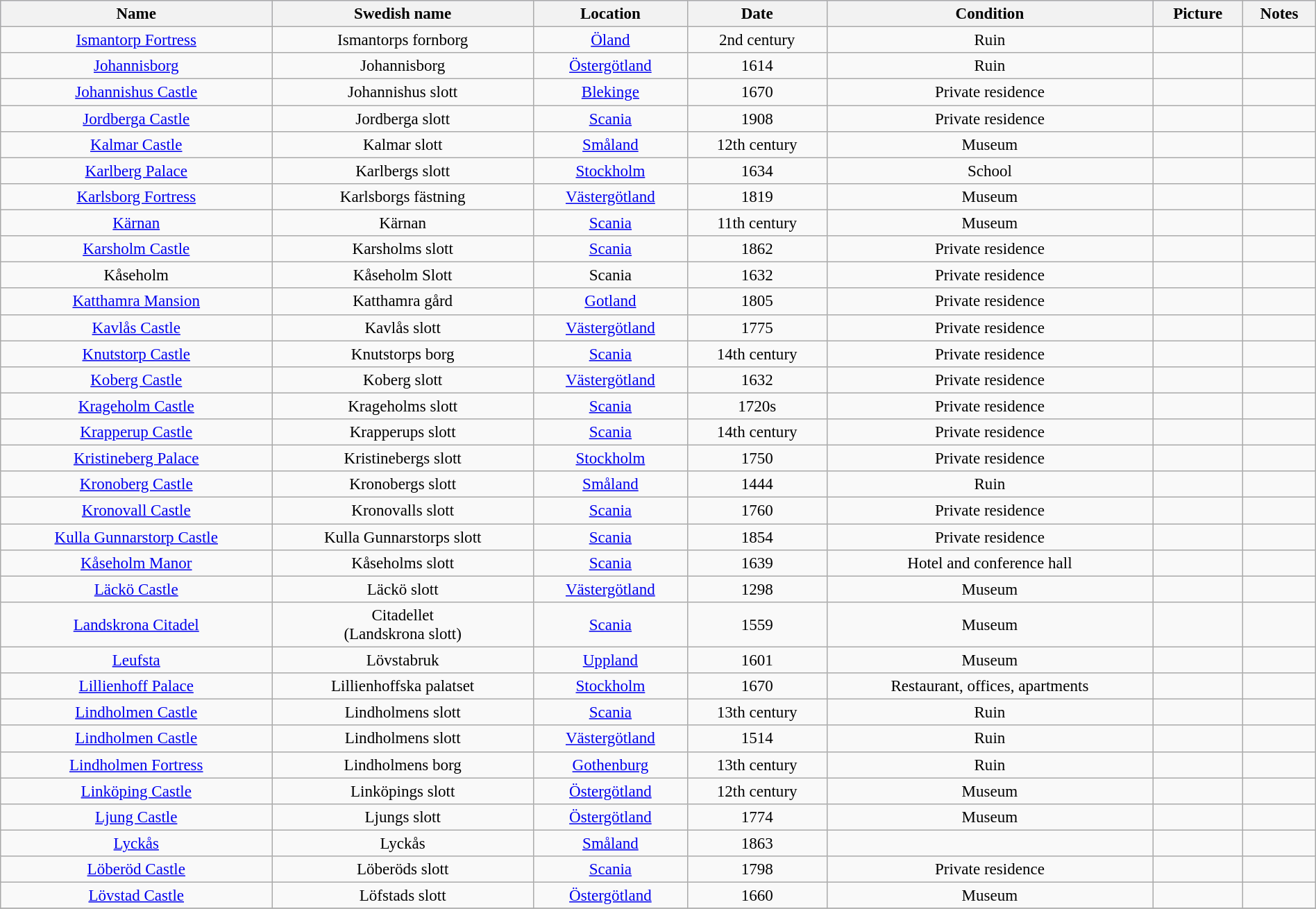<table class="wikitable sortable" style="font-size: 96%; width:100%; text-align: center">
<tr bgcolor="#ccccff">
<th>Name</th>
<th>Swedish name</th>
<th>Location</th>
<th>Date</th>
<th>Condition</th>
<th>Picture</th>
<th>Notes</th>
</tr>
<tr ---->
<td><a href='#'>Ismantorp Fortress</a></td>
<td>Ismantorps fornborg</td>
<td><a href='#'>Öland</a></td>
<td>2nd century</td>
<td>Ruin</td>
<td></td>
<td></td>
</tr>
<tr ---->
<td><a href='#'>Johannisborg</a></td>
<td>Johannisborg</td>
<td><a href='#'>Östergötland</a></td>
<td>1614</td>
<td>Ruin</td>
<td></td>
<td></td>
</tr>
<tr ---->
<td><a href='#'>Johannishus Castle</a></td>
<td>Johannishus slott</td>
<td><a href='#'>Blekinge</a></td>
<td>1670</td>
<td>Private residence</td>
<td></td>
<td></td>
</tr>
<tr ---->
<td><a href='#'>Jordberga Castle</a></td>
<td>Jordberga slott</td>
<td><a href='#'>Scania</a></td>
<td>1908</td>
<td>Private residence</td>
<td></td>
<td></td>
</tr>
<tr ---->
<td><a href='#'>Kalmar Castle</a></td>
<td>Kalmar slott</td>
<td><a href='#'>Småland</a></td>
<td>12th century</td>
<td>Museum</td>
<td></td>
<td></td>
</tr>
<tr ---->
<td><a href='#'>Karlberg Palace</a></td>
<td>Karlbergs slott</td>
<td><a href='#'>Stockholm</a></td>
<td>1634</td>
<td>School</td>
<td></td>
<td></td>
</tr>
<tr ---->
<td><a href='#'>Karlsborg Fortress</a></td>
<td>Karlsborgs fästning</td>
<td><a href='#'>Västergötland</a></td>
<td>1819</td>
<td>Museum</td>
<td></td>
<td></td>
</tr>
<tr ---->
<td><a href='#'>Kärnan</a></td>
<td>Kärnan</td>
<td><a href='#'>Scania</a></td>
<td>11th century</td>
<td>Museum</td>
<td></td>
<td></td>
</tr>
<tr ---->
<td><a href='#'>Karsholm Castle</a></td>
<td>Karsholms slott</td>
<td><a href='#'>Scania</a></td>
<td>1862</td>
<td>Private residence</td>
<td></td>
<td></td>
</tr>
<tr>
<td>Kåseholm </td>
<td>Kåseholm Slott</td>
<td>Scania</td>
<td>1632</td>
<td>Private residence</td>
<td></td>
<td></td>
</tr>
<tr ---->
<td><a href='#'>Katthamra Mansion</a></td>
<td>Katthamra gård</td>
<td><a href='#'>Gotland</a></td>
<td>1805</td>
<td>Private residence</td>
<td></td>
<td></td>
</tr>
<tr ---->
<td><a href='#'>Kavlås Castle</a></td>
<td>Kavlås slott</td>
<td><a href='#'>Västergötland</a></td>
<td>1775</td>
<td>Private residence</td>
<td></td>
<td></td>
</tr>
<tr ---->
<td><a href='#'>Knutstorp Castle</a></td>
<td>Knutstorps borg</td>
<td><a href='#'>Scania</a></td>
<td>14th century</td>
<td>Private residence</td>
<td></td>
<td></td>
</tr>
<tr ---->
<td><a href='#'>Koberg Castle</a></td>
<td>Koberg slott</td>
<td><a href='#'>Västergötland</a></td>
<td>1632</td>
<td>Private residence</td>
<td></td>
<td></td>
</tr>
<tr ---->
<td><a href='#'>Krageholm Castle</a></td>
<td>Krageholms slott</td>
<td><a href='#'>Scania</a></td>
<td>1720s</td>
<td>Private residence</td>
<td></td>
<td></td>
</tr>
<tr ---->
<td><a href='#'>Krapperup Castle</a></td>
<td>Krapperups slott</td>
<td><a href='#'>Scania</a></td>
<td>14th century</td>
<td>Private residence</td>
<td></td>
<td></td>
</tr>
<tr ---->
<td><a href='#'>Kristineberg Palace</a></td>
<td>Kristinebergs slott</td>
<td><a href='#'>Stockholm</a></td>
<td>1750</td>
<td>Private residence</td>
<td></td>
<td></td>
</tr>
<tr ---->
<td><a href='#'>Kronoberg Castle</a></td>
<td>Kronobergs slott</td>
<td><a href='#'>Småland</a></td>
<td>1444</td>
<td>Ruin</td>
<td></td>
<td></td>
</tr>
<tr ---->
<td><a href='#'>Kronovall Castle</a></td>
<td>Kronovalls slott</td>
<td><a href='#'>Scania</a></td>
<td>1760</td>
<td>Private residence</td>
<td></td>
<td></td>
</tr>
<tr ---->
<td><a href='#'>Kulla Gunnarstorp Castle</a></td>
<td>Kulla Gunnarstorps slott</td>
<td><a href='#'>Scania</a></td>
<td>1854</td>
<td>Private residence</td>
<td></td>
<td></td>
</tr>
<tr ---->
<td><a href='#'>Kåseholm Manor</a></td>
<td>Kåseholms slott</td>
<td><a href='#'>Scania</a></td>
<td>1639</td>
<td>Hotel and conference hall</td>
<td></td>
<td></td>
</tr>
<tr ---->
<td><a href='#'>Läckö Castle</a></td>
<td>Läckö slott</td>
<td><a href='#'>Västergötland</a></td>
<td>1298</td>
<td>Museum</td>
<td></td>
<td></td>
</tr>
<tr ---->
<td><a href='#'>Landskrona Citadel</a></td>
<td>Citadellet <br> (Landskrona slott)</td>
<td><a href='#'>Scania</a></td>
<td>1559</td>
<td>Museum</td>
<td></td>
<td></td>
</tr>
<tr ---->
<td><a href='#'>Leufsta</a></td>
<td>Lövstabruk</td>
<td><a href='#'>Uppland</a></td>
<td>1601</td>
<td>Museum</td>
<td></td>
<td></td>
</tr>
<tr ---->
<td><a href='#'>Lillienhoff Palace</a></td>
<td>Lillienhoffska palatset</td>
<td><a href='#'>Stockholm</a></td>
<td>1670</td>
<td>Restaurant, offices, apartments</td>
<td></td>
<td></td>
</tr>
<tr ---->
<td><a href='#'>Lindholmen Castle</a></td>
<td>Lindholmens slott</td>
<td><a href='#'>Scania</a></td>
<td>13th century</td>
<td>Ruin</td>
<td></td>
<td></td>
</tr>
<tr ---->
<td><a href='#'>Lindholmen Castle</a></td>
<td>Lindholmens slott</td>
<td><a href='#'>Västergötland</a></td>
<td>1514</td>
<td>Ruin</td>
<td></td>
<td></td>
</tr>
<tr ---->
<td><a href='#'>Lindholmen Fortress</a></td>
<td>Lindholmens borg</td>
<td><a href='#'>Gothenburg</a></td>
<td>13th century</td>
<td>Ruin</td>
<td></td>
<td></td>
</tr>
<tr ---->
<td><a href='#'>Linköping Castle</a></td>
<td>Linköpings slott</td>
<td><a href='#'>Östergötland</a></td>
<td>12th century</td>
<td>Museum</td>
<td></td>
<td></td>
</tr>
<tr ---->
<td><a href='#'>Ljung Castle</a></td>
<td>Ljungs slott</td>
<td><a href='#'>Östergötland</a></td>
<td>1774</td>
<td>Museum</td>
<td></td>
<td></td>
</tr>
<tr ---->
<td><a href='#'>Lyckås</a></td>
<td>Lyckås</td>
<td><a href='#'>Småland</a></td>
<td>1863</td>
<td></td>
<td></td>
<td></td>
</tr>
<tr ---->
<td><a href='#'>Löberöd Castle</a></td>
<td>Löberöds slott</td>
<td><a href='#'>Scania</a></td>
<td>1798</td>
<td>Private residence</td>
<td></td>
<td></td>
</tr>
<tr ---->
<td><a href='#'>Lövstad Castle</a></td>
<td>Löfstads slott</td>
<td><a href='#'>Östergötland</a></td>
<td>1660</td>
<td>Museum</td>
<td></td>
<td></td>
</tr>
<tr ---->
</tr>
</table>
